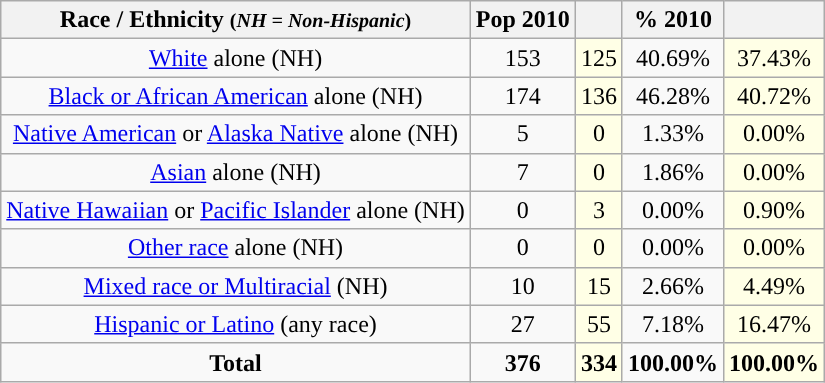<table class="wikitable" style="text-align:center;">
<tr>
<th>Race / Ethnicity <small>(<em>NH = Non-Hispanic</em>)</small></th>
<th>Pop 2010</th>
<th></th>
<th>% 2010</th>
<th></th>
</tr>
<tr>
<td><a href='#'>White</a> alone (NH)</td>
<td>153</td>
<td style='background: #ffffe6;'>125</td>
<td>40.69%</td>
<td style='background: #ffffe6;'>37.43%</td>
</tr>
<tr>
<td><a href='#'>Black or African American</a> alone (NH)</td>
<td>174</td>
<td style='background: #ffffe6;'>136</td>
<td>46.28%</td>
<td style='background: #ffffe6;'>40.72%</td>
</tr>
<tr>
<td><a href='#'>Native American</a> or <a href='#'>Alaska Native</a> alone (NH)</td>
<td>5</td>
<td style='background: #ffffe6;'>0</td>
<td>1.33%</td>
<td style='background: #ffffe6;'>0.00%</td>
</tr>
<tr>
<td><a href='#'>Asian</a> alone (NH)</td>
<td>7</td>
<td style='background: #ffffe6;'>0</td>
<td>1.86%</td>
<td style='background: #ffffe6;'>0.00%</td>
</tr>
<tr>
<td><a href='#'>Native Hawaiian</a> or <a href='#'>Pacific Islander</a> alone (NH)</td>
<td>0</td>
<td style='background: #ffffe6;'>3</td>
<td>0.00%</td>
<td style='background: #ffffe6;'>0.90%</td>
</tr>
<tr>
<td><a href='#'>Other race</a> alone (NH)</td>
<td>0</td>
<td style='background: #ffffe6;'>0</td>
<td>0.00%</td>
<td style='background: #ffffe6;'>0.00%</td>
</tr>
<tr>
<td><a href='#'>Mixed race or Multiracial</a> (NH)</td>
<td>10</td>
<td style='background: #ffffe6;'>15</td>
<td>2.66%</td>
<td style='background: #ffffe6;'>4.49%</td>
</tr>
<tr>
<td><a href='#'>Hispanic or Latino</a> (any race)</td>
<td>27</td>
<td style='background: #ffffe6;'>55</td>
<td>7.18%</td>
<td style='background: #ffffe6;'>16.47%</td>
</tr>
<tr>
<td><strong>Total</strong></td>
<td><strong>376</strong></td>
<td style='background: #ffffe6;'><strong>334</strong></td>
<td><strong>100.00%</strong></td>
<td style='background: #ffffe6;'><strong>100.00%</strong></td>
</tr>
</table>
